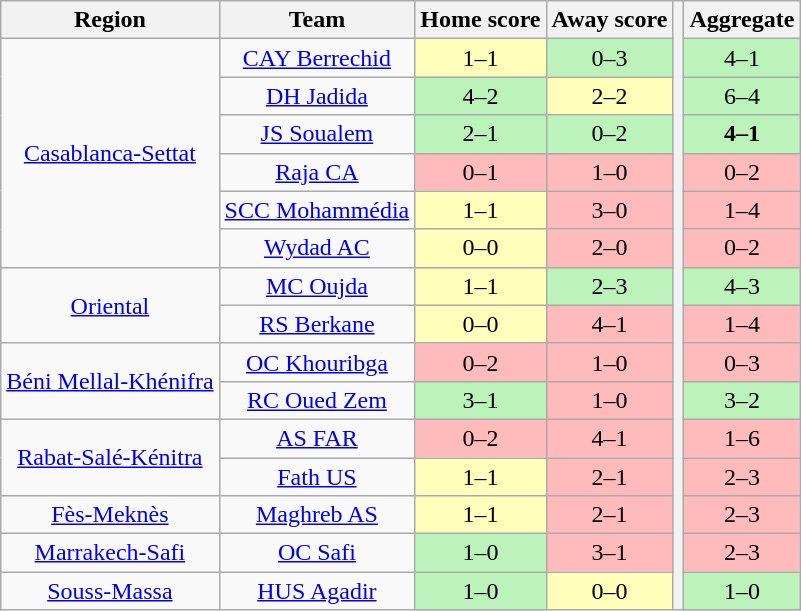<table class="wikitable" style="text-align: center;">
<tr>
<th>Region</th>
<th>Team</th>
<th>Home score</th>
<th>Away score</th>
<th rowspan="16"></th>
<th>Aggregate</th>
</tr>
<tr>
<td style="text-align: center;" rowspan="6"><a href='#'>Casablanca-Settat</a></td>
<td align="center"><a href='#'>CAY Berrechid</a></td>
<td bgcolor=#FFFFBB>1–1</td>
<td bgcolor=#BBF3BB>0–3</td>
<td bgcolor=#BBF3BB>4–1</td>
</tr>
<tr>
<td align="center"><a href='#'>DH Jadida</a></td>
<td bgcolor=#BBF3BB>4–2</td>
<td bgcolor=#FFFFBB>2–2</td>
<td bgcolor=#BBF3BB>6–4</td>
</tr>
<tr>
<td align="center"><a href='#'>JS Soualem</a></td>
<td bgcolor=#BBF3BB>2–1</td>
<td bgcolor=#BBF3BB>0–2</td>
<td bgcolor=#BBF3BB><strong>4–1</strong></td>
</tr>
<tr>
<td align="center"><a href='#'>Raja CA</a></td>
<td bgcolor=#FFBBBB>0–1</td>
<td bgcolor=#FFBBBB>1–0</td>
<td bgcolor=#FFBBBB>0–2</td>
</tr>
<tr>
<td align="center"><a href='#'>SCC Mohammédia</a></td>
<td bgcolor=#FFFFBB>1–1</td>
<td bgcolor=#FFBBBB>3–0</td>
<td bgcolor=#FFBBBB>1–4</td>
</tr>
<tr>
<td align="center"><a href='#'>Wydad AC</a></td>
<td bgcolor=#FFFFBB>0–0</td>
<td bgcolor=#FFBBBB>2–0</td>
<td bgcolor=#FFBBBB>0–2</td>
</tr>
<tr>
<td style="text-align: center;" rowspan="2"><a href='#'>Oriental</a></td>
<td align="center"><a href='#'>MC Oujda</a></td>
<td bgcolor=#FFFFBB>1–1</td>
<td bgcolor=#BBF3BB>2–3</td>
<td bgcolor=#BBF3BB>4–3</td>
</tr>
<tr>
<td align="center"><a href='#'>RS Berkane</a></td>
<td bgcolor=#FFFFBB>0–0</td>
<td bgcolor=#FFBBBB>4–1</td>
<td bgcolor=#FFBBBB>1–4</td>
</tr>
<tr>
<td style="text-align: center;" rowspan="2"><a href='#'>Béni Mellal-Khénifra</a></td>
<td align="center"><a href='#'>OC Khouribga</a></td>
<td bgcolor=#FFBBBB>0–2</td>
<td bgcolor=#FFBBBB>1–0</td>
<td bgcolor=#FFBBBB>0–3</td>
</tr>
<tr>
<td><a href='#'>RC Oued Zem</a></td>
<td bgcolor=#BBF3BB>3–1</td>
<td bgcolor=#FFBBBB>1–0</td>
<td bgcolor=#BBF3BB>3–2</td>
</tr>
<tr>
<td style="text-align: center;" rowspan="2"><a href='#'>Rabat-Salé-Kénitra</a></td>
<td align="center"><a href='#'>AS FAR</a></td>
<td bgcolor=#FFBBBB>0–2</td>
<td bgcolor=#FFBBBB>4–1</td>
<td bgcolor=#FFBBBB>1–6</td>
</tr>
<tr>
<td align="center"><a href='#'>Fath US</a></td>
<td bgcolor=#FFFFBB>1–1</td>
<td bgcolor=#FFBBBB>2–1</td>
<td bgcolor=#FFBBBB>2–3</td>
</tr>
<tr>
<td><a href='#'>Fès-Meknès</a></td>
<td align="center"><a href='#'>Maghreb AS</a></td>
<td bgcolor=#FFFFBB>1–1</td>
<td bgcolor=#FFBBBB>2–1</td>
<td bgcolor=#FFBBBB>2–3</td>
</tr>
<tr>
<td><a href='#'>Marrakech-Safi</a></td>
<td align="center"><a href='#'>OC Safi</a></td>
<td bgcolor=#BBF3BB>1–0</td>
<td bgcolor=#FFBBBB>3–1</td>
<td bgcolor=#FFBBBB>2–3</td>
</tr>
<tr>
<td><a href='#'>Souss-Massa</a></td>
<td align="center"><a href='#'>HUS Agadir</a></td>
<td bgcolor=#BBF3BB>1–0</td>
<td bgcolor=#FFFFBB>0–0</td>
<td bgcolor=#BBF3BB>1–0</td>
</tr>
</table>
